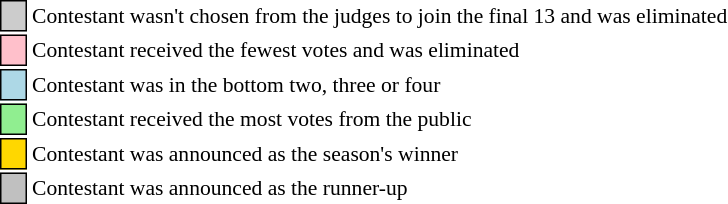<table class="toccolours" style="font-size: 90%; white-space: nowrap;">
<tr>
<td style="background:#ccc; border:1px solid black;">    </td>
<td>Contestant wasn't chosen from the judges to join the final 13 and was eliminated</td>
</tr>
<tr>
<td style="background:pink; border:1px solid black;">    </td>
<td>Contestant received the fewest votes and was eliminated</td>
</tr>
<tr>
<td style="background:lightblue; border:1px solid black;">    </td>
<td>Contestant was in the bottom two, three or four</td>
</tr>
<tr>
<td style="background:lightgreen; border:1px solid black;">    </td>
<td>Contestant received the most votes from the public</td>
</tr>
<tr>
<td style="background:gold; border:1px solid black;">    </td>
<td>Contestant was announced as the season's winner</td>
</tr>
<tr>
<td style="background:silver; border:1px solid black;">    </td>
<td>Contestant was announced as the runner-up</td>
</tr>
</table>
